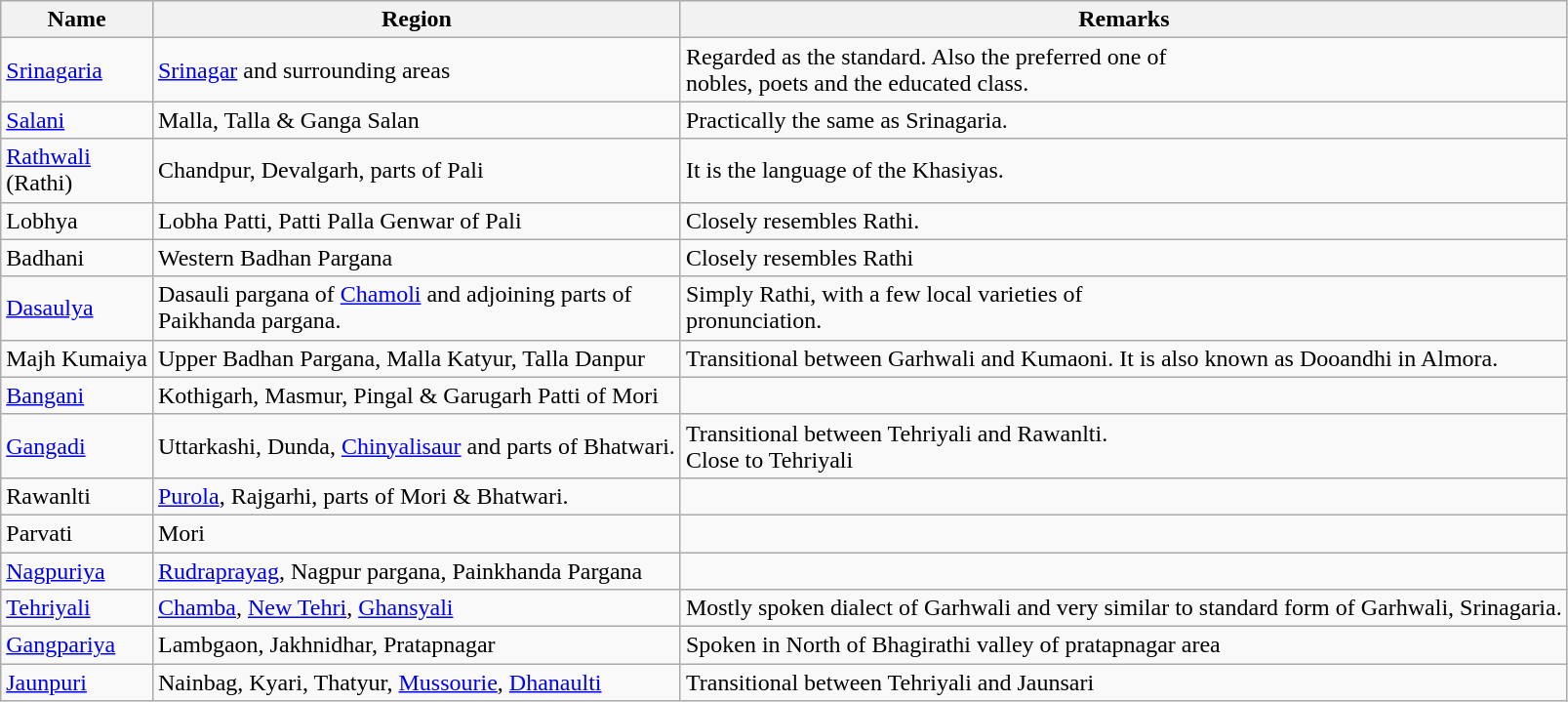<table class="wikitable">
<tr>
<th>Name</th>
<th>Region</th>
<th>Remarks</th>
</tr>
<tr>
<td><a href='#'>Srinagaria</a></td>
<td><a href='#'>Srinagar</a> and surrounding areas</td>
<td>Regarded as the standard. Also the preferred one of<br>nobles, poets and the educated class.</td>
</tr>
<tr>
<td><a href='#'>Salani</a></td>
<td>Malla, Talla & Ganga Salan</td>
<td>Practically the same as Srinagaria.</td>
</tr>
<tr>
<td><a href='#'>Rathwali</a><br>(Rathi)</td>
<td>Chandpur, Devalgarh, parts of Pali</td>
<td>It is the language of the Khasiyas.</td>
</tr>
<tr>
<td>Lobhya</td>
<td>Lobha Patti, Patti Palla Genwar of Pali</td>
<td>Closely resembles Rathi.</td>
</tr>
<tr>
<td>Badhani</td>
<td>Western Badhan Pargana</td>
<td>Closely resembles Rathi</td>
</tr>
<tr>
<td><a href='#'>Dasaulya</a></td>
<td>Dasauli pargana of <a href='#'>Chamoli</a> and adjoining parts of<br>Paikhanda pargana.</td>
<td>Simply Rathi, with a few local varieties of<br>pronunciation.</td>
</tr>
<tr>
<td>Majh Kumaiya</td>
<td>Upper Badhan Pargana, Malla Katyur, Talla Danpur</td>
<td>Transitional between Garhwali and Kumaoni. It is also known as Dooandhi in Almora.</td>
</tr>
<tr>
<td><a href='#'>Bangani</a></td>
<td>Kothigarh, Masmur, Pingal & Garugarh Patti of Mori</td>
<td></td>
</tr>
<tr>
<td><a href='#'>Gangadi</a></td>
<td>Uttarkashi, Dunda, <a href='#'>Chinyalisaur</a> and parts of Bhatwari.</td>
<td>Transitional between Tehriyali and Rawanlti.<br>Close to Tehriyali</td>
</tr>
<tr>
<td>Rawanlti</td>
<td><a href='#'>Purola</a>, Rajgarhi, parts of Mori & Bhatwari.</td>
<td></td>
</tr>
<tr>
<td>Parvati</td>
<td>Mori</td>
<td></td>
</tr>
<tr>
<td><a href='#'>Nagpuriya</a></td>
<td><a href='#'>Rudraprayag</a>, Nagpur pargana, Painkhanda Pargana</td>
<td></td>
</tr>
<tr>
<td><a href='#'>Tehriyali</a></td>
<td><a href='#'>Chamba</a>, <a href='#'>New Tehri</a>, <a href='#'>Ghansyali</a></td>
<td>Mostly spoken dialect of Garhwali and very similar to standard form of Garhwali, Srinagaria.</td>
</tr>
<tr>
<td><a href='#'>Gangpariya</a></td>
<td>Lambgaon, Jakhnidhar, Pratapnagar</td>
<td>Spoken in North of Bhagirathi valley of pratapnagar area</td>
</tr>
<tr>
<td><a href='#'>Jaunpuri</a></td>
<td>Nainbag, Kyari, Thatyur, <a href='#'>Mussourie</a>, <a href='#'>Dhanaulti</a></td>
<td>Transitional between Tehriyali and Jaunsari</td>
</tr>
</table>
